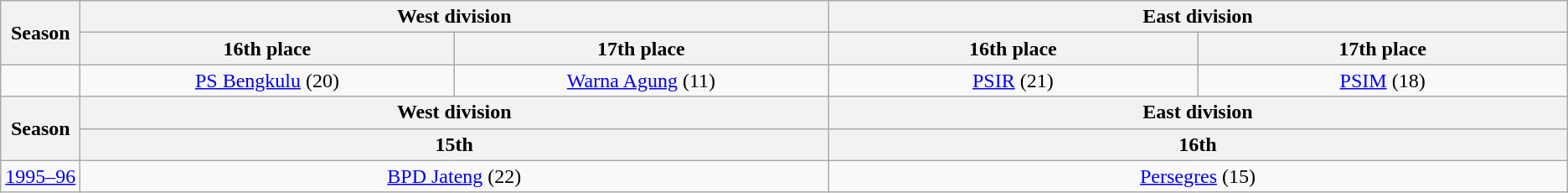<table class="wikitable" style="text-align: center; white-space: nowrap;">
<tr>
<th rowspan="2">Season</th>
<th colspan="2">West division</th>
<th colspan="2">East division</th>
</tr>
<tr>
<th width="25%">16th place</th>
<th width="25%">17th place</th>
<th width="25%">16th place</th>
<th width="25%">17th place</th>
</tr>
<tr>
<td></td>
<td><a href='#'>PS Bengkulu</a> (20)</td>
<td><a href='#'>Warna Agung</a> (11)</td>
<td><a href='#'>PSIR</a> (21)</td>
<td><a href='#'>PSIM</a> (18)</td>
</tr>
<tr>
<th rowspan="2">Season</th>
<th colspan="2">West division</th>
<th colspan="2">East division</th>
</tr>
<tr>
<th colspan="2">15th</th>
<th colspan="2">16th</th>
</tr>
<tr>
<td><a href='#'>1995–96</a></td>
<td colspan="2"><a href='#'>BPD Jateng</a> (22)</td>
<td colspan="2"><a href='#'>Persegres</a> (15)</td>
</tr>
</table>
